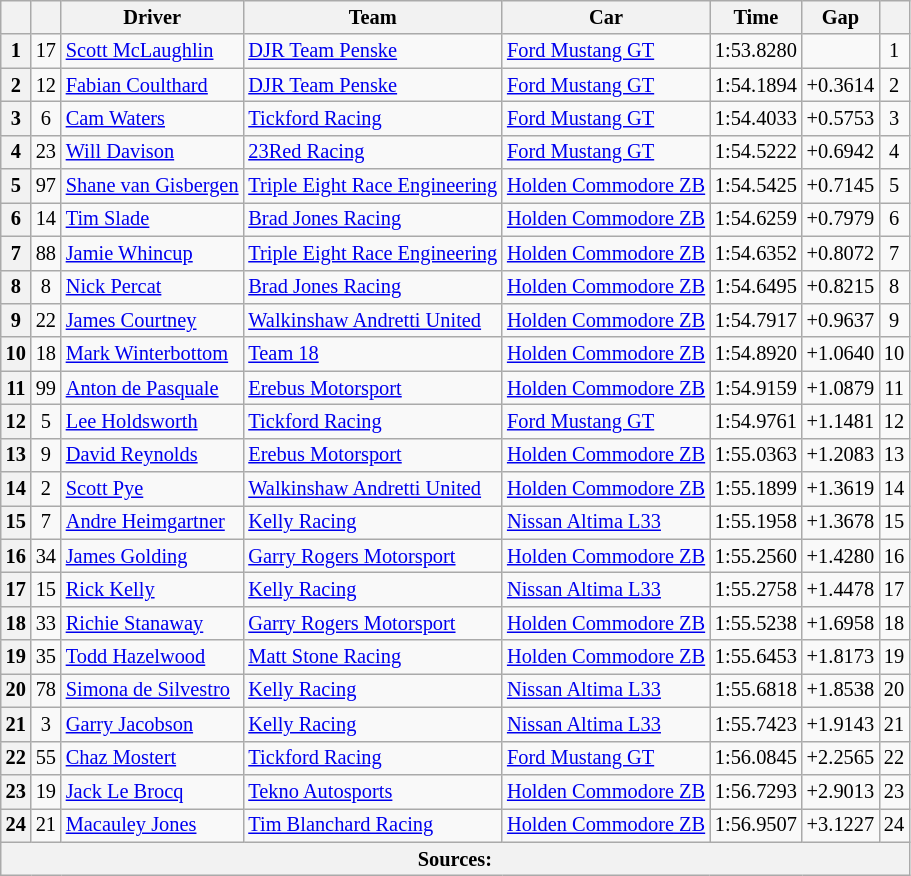<table class="wikitable" style="font-size: 85%">
<tr>
<th></th>
<th></th>
<th>Driver</th>
<th>Team</th>
<th>Car</th>
<th>Time</th>
<th>Gap</th>
<th></th>
</tr>
<tr>
<th>1</th>
<td align="center">17</td>
<td> <a href='#'>Scott McLaughlin</a></td>
<td><a href='#'>DJR Team Penske</a></td>
<td><a href='#'>Ford Mustang GT</a></td>
<td>1:53.8280</td>
<td></td>
<td align="center">1</td>
</tr>
<tr>
<th>2</th>
<td align="center">12</td>
<td> <a href='#'>Fabian Coulthard</a></td>
<td><a href='#'>DJR Team Penske</a></td>
<td><a href='#'>Ford Mustang GT</a></td>
<td>1:54.1894</td>
<td>+0.3614</td>
<td align="center">2</td>
</tr>
<tr>
<th>3</th>
<td align="center">6</td>
<td> <a href='#'>Cam Waters</a></td>
<td><a href='#'>Tickford Racing</a></td>
<td><a href='#'>Ford Mustang GT</a></td>
<td>1:54.4033</td>
<td>+0.5753</td>
<td align="center">3</td>
</tr>
<tr>
<th>4</th>
<td align="center">23</td>
<td> <a href='#'>Will Davison</a></td>
<td><a href='#'>23Red Racing</a></td>
<td><a href='#'>Ford Mustang GT</a></td>
<td>1:54.5222</td>
<td>+0.6942</td>
<td align="center">4</td>
</tr>
<tr>
<th>5</th>
<td align="center">97</td>
<td> <a href='#'>Shane van Gisbergen</a></td>
<td><a href='#'>Triple Eight Race Engineering</a></td>
<td><a href='#'>Holden Commodore ZB</a></td>
<td>1:54.5425</td>
<td>+0.7145</td>
<td align="center">5</td>
</tr>
<tr>
<th>6</th>
<td align="center">14</td>
<td> <a href='#'>Tim Slade</a></td>
<td><a href='#'>Brad Jones Racing</a></td>
<td><a href='#'>Holden Commodore ZB</a></td>
<td>1:54.6259</td>
<td>+0.7979</td>
<td align="center">6</td>
</tr>
<tr>
<th>7</th>
<td align="center">88</td>
<td> <a href='#'>Jamie Whincup</a></td>
<td><a href='#'>Triple Eight Race Engineering</a></td>
<td><a href='#'>Holden Commodore ZB</a></td>
<td>1:54.6352</td>
<td>+0.8072</td>
<td align="center">7</td>
</tr>
<tr>
<th>8</th>
<td align="center">8</td>
<td> <a href='#'>Nick Percat</a></td>
<td><a href='#'>Brad Jones Racing</a></td>
<td><a href='#'>Holden Commodore ZB</a></td>
<td>1:54.6495</td>
<td>+0.8215</td>
<td align="center">8</td>
</tr>
<tr>
<th>9</th>
<td align="center">22</td>
<td> <a href='#'>James Courtney</a></td>
<td><a href='#'>Walkinshaw Andretti United</a></td>
<td><a href='#'>Holden Commodore ZB</a></td>
<td>1:54.7917</td>
<td>+0.9637</td>
<td align="center">9</td>
</tr>
<tr>
<th>10</th>
<td align="center">18</td>
<td> <a href='#'>Mark Winterbottom</a></td>
<td><a href='#'>Team 18</a></td>
<td><a href='#'>Holden Commodore ZB</a></td>
<td>1:54.8920</td>
<td>+1.0640</td>
<td align="center">10</td>
</tr>
<tr>
<th>11</th>
<td align="center">99</td>
<td> <a href='#'>Anton de Pasquale</a></td>
<td><a href='#'>Erebus Motorsport</a></td>
<td><a href='#'>Holden Commodore ZB</a></td>
<td>1:54.9159</td>
<td>+1.0879</td>
<td align="center">11</td>
</tr>
<tr>
<th>12</th>
<td align="center">5</td>
<td> <a href='#'>Lee Holdsworth</a></td>
<td><a href='#'>Tickford Racing</a></td>
<td><a href='#'>Ford Mustang GT</a></td>
<td>1:54.9761</td>
<td>+1.1481</td>
<td align="center">12</td>
</tr>
<tr>
<th>13</th>
<td align="center">9</td>
<td> <a href='#'>David Reynolds</a></td>
<td><a href='#'>Erebus Motorsport</a></td>
<td><a href='#'>Holden Commodore ZB</a></td>
<td>1:55.0363</td>
<td>+1.2083</td>
<td align="center">13</td>
</tr>
<tr>
<th>14</th>
<td align="center">2</td>
<td> <a href='#'>Scott Pye</a></td>
<td><a href='#'>Walkinshaw Andretti United</a></td>
<td><a href='#'>Holden Commodore ZB</a></td>
<td>1:55.1899</td>
<td>+1.3619</td>
<td align="center">14</td>
</tr>
<tr>
<th>15</th>
<td align="center">7</td>
<td> <a href='#'>Andre Heimgartner</a></td>
<td><a href='#'>Kelly Racing</a></td>
<td><a href='#'>Nissan Altima L33</a></td>
<td>1:55.1958</td>
<td>+1.3678</td>
<td align="center">15</td>
</tr>
<tr>
<th>16</th>
<td align="center">34</td>
<td> <a href='#'>James Golding</a></td>
<td><a href='#'>Garry Rogers Motorsport</a></td>
<td><a href='#'>Holden Commodore ZB</a></td>
<td>1:55.2560</td>
<td>+1.4280</td>
<td align="center">16</td>
</tr>
<tr>
<th>17</th>
<td align="center">15</td>
<td> <a href='#'>Rick Kelly</a></td>
<td><a href='#'>Kelly Racing</a></td>
<td><a href='#'>Nissan Altima L33</a></td>
<td>1:55.2758</td>
<td>+1.4478</td>
<td align="center">17</td>
</tr>
<tr>
<th>18</th>
<td align="center">33</td>
<td> <a href='#'>Richie Stanaway</a></td>
<td><a href='#'>Garry Rogers Motorsport</a></td>
<td><a href='#'>Holden Commodore ZB</a></td>
<td>1:55.5238</td>
<td>+1.6958</td>
<td align="center">18</td>
</tr>
<tr>
<th>19</th>
<td align="center">35</td>
<td> <a href='#'>Todd Hazelwood</a></td>
<td><a href='#'>Matt Stone Racing</a></td>
<td><a href='#'>Holden Commodore ZB</a></td>
<td>1:55.6453</td>
<td>+1.8173</td>
<td align="center">19</td>
</tr>
<tr>
<th>20</th>
<td align="center">78</td>
<td> <a href='#'>Simona de Silvestro</a></td>
<td><a href='#'>Kelly Racing</a></td>
<td><a href='#'>Nissan Altima L33</a></td>
<td>1:55.6818</td>
<td>+1.8538</td>
<td align="center">20</td>
</tr>
<tr>
<th>21</th>
<td align="center">3</td>
<td> <a href='#'>Garry Jacobson</a></td>
<td><a href='#'>Kelly Racing</a></td>
<td><a href='#'>Nissan Altima L33</a></td>
<td>1:55.7423</td>
<td>+1.9143</td>
<td align="center">21</td>
</tr>
<tr>
<th>22</th>
<td align="center">55</td>
<td> <a href='#'>Chaz Mostert</a></td>
<td><a href='#'>Tickford Racing</a></td>
<td><a href='#'>Ford Mustang GT</a></td>
<td>1:56.0845</td>
<td>+2.2565</td>
<td align="center">22</td>
</tr>
<tr>
<th>23</th>
<td align="center">19</td>
<td> <a href='#'>Jack Le Brocq</a></td>
<td><a href='#'>Tekno Autosports</a></td>
<td><a href='#'>Holden Commodore ZB</a></td>
<td>1:56.7293</td>
<td>+2.9013</td>
<td align="center">23</td>
</tr>
<tr>
<th>24</th>
<td align="center">21</td>
<td> <a href='#'>Macauley Jones</a></td>
<td><a href='#'>Tim Blanchard Racing</a></td>
<td><a href='#'>Holden Commodore ZB</a></td>
<td>1:56.9507</td>
<td>+3.1227</td>
<td align="center">24</td>
</tr>
<tr>
<th colspan="8">Sources:</th>
</tr>
</table>
